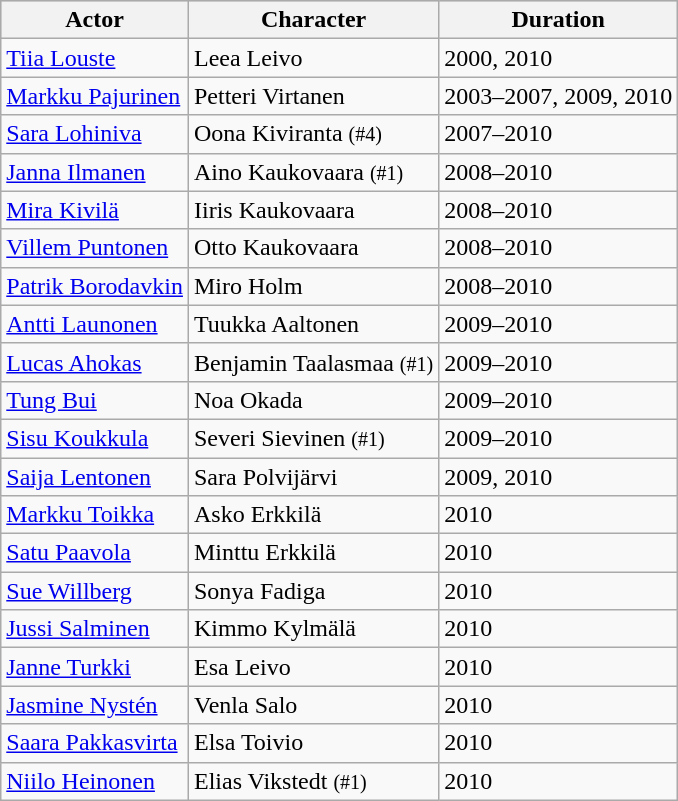<table class="wikitable" sortable>
<tr bgcolor="#CCCCCC">
<th>Actor</th>
<th>Character</th>
<th>Duration</th>
</tr>
<tr>
<td><a href='#'>Tiia Louste</a></td>
<td>Leea Leivo</td>
<td>2000, 2010</td>
</tr>
<tr>
<td><a href='#'>Markku Pajurinen</a></td>
<td>Petteri Virtanen</td>
<td>2003–2007, 2009, 2010</td>
</tr>
<tr>
<td><a href='#'>Sara Lohiniva</a></td>
<td>Oona Kiviranta <small>(#4)</small></td>
<td>2007–2010</td>
</tr>
<tr>
<td><a href='#'>Janna Ilmanen</a></td>
<td>Aino Kaukovaara <small>(#1)</small></td>
<td>2008–2010</td>
</tr>
<tr>
<td><a href='#'>Mira Kivilä</a></td>
<td>Iiris Kaukovaara</td>
<td>2008–2010</td>
</tr>
<tr>
<td><a href='#'>Villem Puntonen</a></td>
<td>Otto Kaukovaara</td>
<td>2008–2010</td>
</tr>
<tr>
<td><a href='#'>Patrik Borodavkin</a></td>
<td>Miro Holm</td>
<td>2008–2010</td>
</tr>
<tr>
<td><a href='#'>Antti Launonen</a></td>
<td>Tuukka Aaltonen</td>
<td>2009–2010</td>
</tr>
<tr>
<td><a href='#'>Lucas Ahokas</a></td>
<td>Benjamin Taalasmaa <small>(#1)</small></td>
<td>2009–2010</td>
</tr>
<tr>
<td><a href='#'>Tung Bui</a></td>
<td>Noa Okada</td>
<td>2009–2010</td>
</tr>
<tr>
<td><a href='#'>Sisu Koukkula</a></td>
<td>Severi Sievinen <small>(#1)</small></td>
<td>2009–2010</td>
</tr>
<tr>
<td><a href='#'>Saija Lentonen</a></td>
<td>Sara Polvijärvi</td>
<td>2009, 2010</td>
</tr>
<tr>
<td><a href='#'>Markku Toikka</a></td>
<td>Asko Erkkilä</td>
<td>2010</td>
</tr>
<tr>
<td><a href='#'>Satu Paavola</a></td>
<td>Minttu Erkkilä</td>
<td>2010</td>
</tr>
<tr>
<td><a href='#'>Sue Willberg</a></td>
<td>Sonya Fadiga</td>
<td>2010</td>
</tr>
<tr>
<td><a href='#'>Jussi Salminen</a></td>
<td>Kimmo Kylmälä</td>
<td>2010</td>
</tr>
<tr>
<td><a href='#'>Janne Turkki</a></td>
<td>Esa Leivo</td>
<td>2010</td>
</tr>
<tr>
<td><a href='#'>Jasmine Nystén</a></td>
<td>Venla Salo</td>
<td>2010</td>
</tr>
<tr>
<td><a href='#'>Saara Pakkasvirta</a></td>
<td>Elsa Toivio</td>
<td>2010</td>
</tr>
<tr>
<td><a href='#'>Niilo Heinonen</a></td>
<td>Elias Vikstedt <small>(#1)</small></td>
<td>2010</td>
</tr>
</table>
